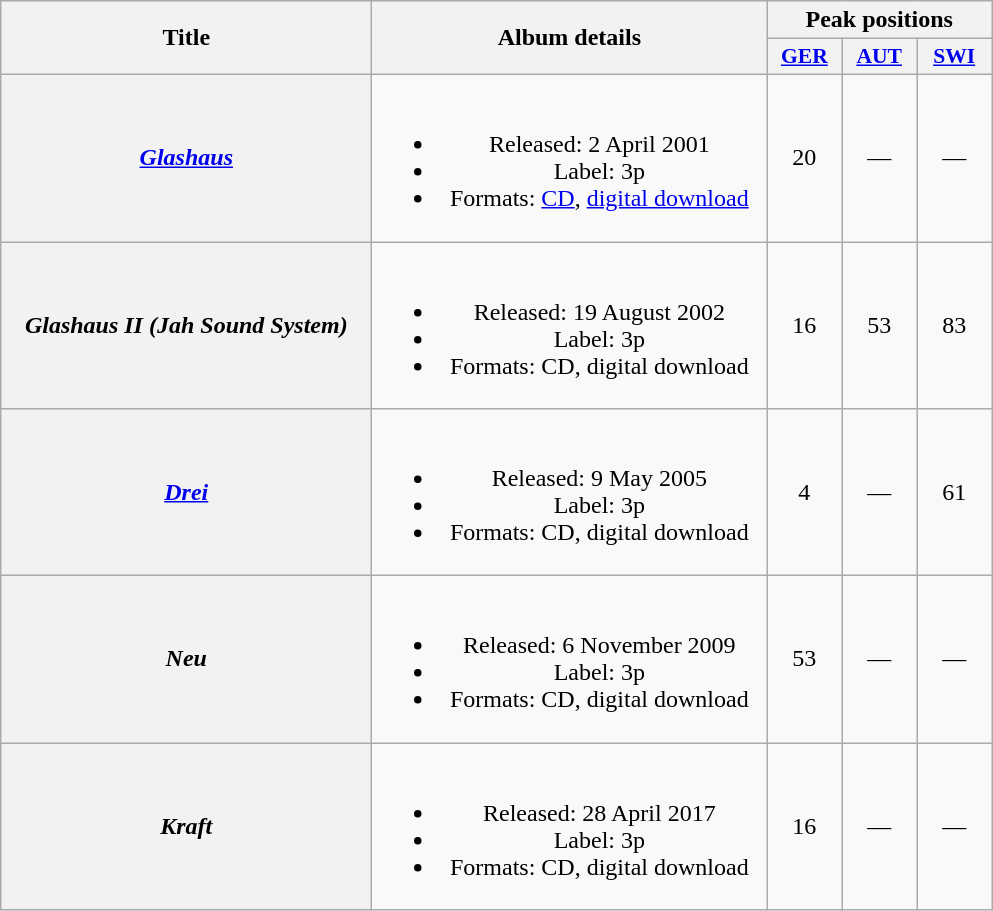<table class="wikitable plainrowheaders" style="text-align:center;" border="1">
<tr>
<th scope="col" rowspan="2" style="width:15em;">Title</th>
<th scope="col" rowspan="2" style="width:16em;">Album details</th>
<th scope="col" colspan="3">Peak positions</th>
</tr>
<tr>
<th scope="col" style="width:3em;font-size:90%;"><a href='#'>GER</a><br></th>
<th scope="col" style="width:3em;font-size:90%;"><a href='#'>AUT</a><br></th>
<th scope="col" style="width:3em;font-size:90%;"><a href='#'>SWI</a><br></th>
</tr>
<tr>
<th scope="row"><em><a href='#'>Glashaus</a></em></th>
<td><br><ul><li>Released: 2 April 2001</li><li>Label: 3p</li><li>Formats: <a href='#'>CD</a>, <a href='#'>digital download</a></li></ul></td>
<td>20</td>
<td>—</td>
<td>—</td>
</tr>
<tr>
<th scope="row"><em>Glashaus II (Jah Sound System)</em></th>
<td><br><ul><li>Released: 19 August 2002</li><li>Label: 3p</li><li>Formats: CD, digital download</li></ul></td>
<td>16</td>
<td>53</td>
<td>83</td>
</tr>
<tr>
<th scope="row"><em><a href='#'>Drei</a></em></th>
<td><br><ul><li>Released: 9 May 2005</li><li>Label: 3p</li><li>Formats: CD, digital download</li></ul></td>
<td>4</td>
<td>—</td>
<td>61</td>
</tr>
<tr>
<th scope="row"><em>Neu</em></th>
<td><br><ul><li>Released: 6 November 2009</li><li>Label: 3p</li><li>Formats: CD, digital download</li></ul></td>
<td>53</td>
<td>—</td>
<td>—</td>
</tr>
<tr>
<th scope="row"><em>Kraft</em></th>
<td><br><ul><li>Released: 28 April 2017</li><li>Label: 3p</li><li>Formats: CD, digital download</li></ul></td>
<td>16</td>
<td>—</td>
<td>—</td>
</tr>
</table>
